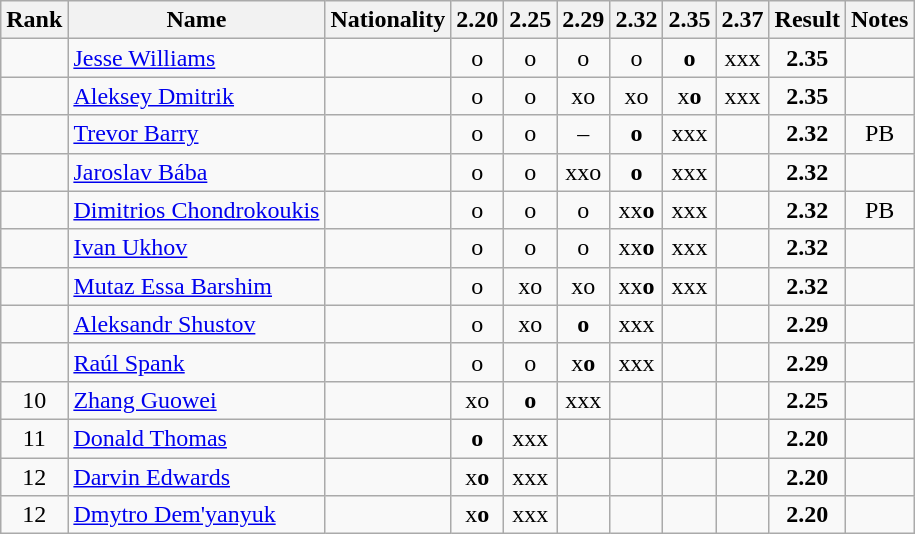<table class="wikitable sortable" style="text-align:center">
<tr>
<th>Rank</th>
<th>Name</th>
<th>Nationality</th>
<th>2.20</th>
<th>2.25</th>
<th>2.29</th>
<th>2.32</th>
<th>2.35</th>
<th>2.37</th>
<th>Result</th>
<th>Notes</th>
</tr>
<tr>
<td></td>
<td align=left><a href='#'>Jesse Williams</a></td>
<td align=left></td>
<td>o</td>
<td>o</td>
<td>o</td>
<td>o</td>
<td><strong>o</strong></td>
<td>xxx</td>
<td><strong>2.35</strong></td>
<td></td>
</tr>
<tr>
<td></td>
<td align=left><a href='#'>Aleksey Dmitrik</a></td>
<td align=left></td>
<td>o</td>
<td>o</td>
<td>xo</td>
<td>xo</td>
<td>x<strong>o</strong></td>
<td>xxx</td>
<td><strong>2.35</strong></td>
<td></td>
</tr>
<tr>
<td></td>
<td align=left><a href='#'>Trevor Barry</a></td>
<td align=left></td>
<td>o</td>
<td>o</td>
<td>–</td>
<td><strong>o</strong></td>
<td>xxx</td>
<td></td>
<td><strong>2.32</strong></td>
<td>PB</td>
</tr>
<tr>
<td></td>
<td align=left><a href='#'>Jaroslav Bába</a></td>
<td align=left></td>
<td>o</td>
<td>o</td>
<td>xxo</td>
<td><strong>o</strong></td>
<td>xxx</td>
<td></td>
<td><strong>2.32</strong></td>
<td></td>
</tr>
<tr>
<td></td>
<td align=left><a href='#'>Dimitrios Chondrokoukis</a></td>
<td align=left></td>
<td>o</td>
<td>o</td>
<td>o</td>
<td>xx<strong>o</strong></td>
<td>xxx</td>
<td></td>
<td><strong>2.32</strong></td>
<td>PB</td>
</tr>
<tr>
<td></td>
<td align=left><a href='#'>Ivan Ukhov</a></td>
<td align=left></td>
<td>o</td>
<td>o</td>
<td>o</td>
<td>xx<strong>o</strong></td>
<td>xxx</td>
<td></td>
<td><strong>2.32</strong></td>
<td></td>
</tr>
<tr>
<td></td>
<td align=left><a href='#'>Mutaz Essa Barshim</a></td>
<td align=left></td>
<td>o</td>
<td>xo</td>
<td>xo</td>
<td>xx<strong>o</strong></td>
<td>xxx</td>
<td></td>
<td><strong>2.32</strong></td>
<td></td>
</tr>
<tr>
<td></td>
<td align=left><a href='#'>Aleksandr Shustov</a></td>
<td align=left></td>
<td>o</td>
<td>xo</td>
<td><strong>o</strong></td>
<td>xxx</td>
<td></td>
<td></td>
<td><strong>2.29</strong></td>
<td></td>
</tr>
<tr>
<td></td>
<td align=left><a href='#'>Raúl Spank</a></td>
<td align=left></td>
<td>o</td>
<td>o</td>
<td>x<strong>o</strong></td>
<td>xxx</td>
<td></td>
<td></td>
<td><strong>2.29</strong></td>
<td></td>
</tr>
<tr>
<td>10</td>
<td align=left><a href='#'>Zhang Guowei</a></td>
<td align=left></td>
<td>xo</td>
<td><strong>o</strong></td>
<td>xxx</td>
<td></td>
<td></td>
<td></td>
<td><strong>2.25</strong></td>
<td></td>
</tr>
<tr>
<td>11</td>
<td align=left><a href='#'>Donald Thomas</a></td>
<td align=left></td>
<td><strong>o</strong></td>
<td>xxx</td>
<td></td>
<td></td>
<td></td>
<td></td>
<td><strong>2.20</strong></td>
<td></td>
</tr>
<tr>
<td>12</td>
<td align=left><a href='#'>Darvin Edwards</a></td>
<td align=left></td>
<td>x<strong>o</strong></td>
<td>xxx</td>
<td></td>
<td></td>
<td></td>
<td></td>
<td><strong>2.20</strong></td>
<td></td>
</tr>
<tr>
<td>12</td>
<td align=left><a href='#'>Dmytro Dem'yanyuk</a></td>
<td align=left></td>
<td>x<strong>o</strong></td>
<td>xxx</td>
<td></td>
<td></td>
<td></td>
<td></td>
<td><strong>2.20</strong></td>
<td></td>
</tr>
</table>
